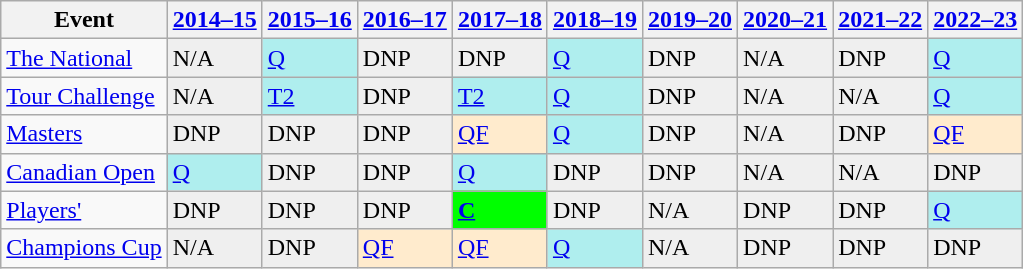<table class="wikitable" border="1">
<tr>
<th>Event</th>
<th><a href='#'>2014–15</a></th>
<th><a href='#'>2015–16</a></th>
<th><a href='#'>2016–17</a></th>
<th><a href='#'>2017–18</a></th>
<th><a href='#'>2018–19</a></th>
<th><a href='#'>2019–20</a></th>
<th><a href='#'>2020–21</a></th>
<th><a href='#'>2021–22</a></th>
<th><a href='#'>2022–23</a></th>
</tr>
<tr>
<td><a href='#'>The National</a></td>
<td style="background:#EFEFEF;">N/A</td>
<td style="background:#afeeee;"><a href='#'>Q</a></td>
<td style="background:#EFEFEF;">DNP</td>
<td style="background:#EFEFEF;">DNP</td>
<td style="background:#afeeee;"><a href='#'>Q</a></td>
<td style="background:#EFEFEF;">DNP</td>
<td style="background:#EFEFEF;">N/A</td>
<td style="background:#EFEFEF;">DNP</td>
<td style="background:#afeeee;"><a href='#'>Q</a></td>
</tr>
<tr>
<td><a href='#'>Tour Challenge</a></td>
<td style="background:#EFEFEF;">N/A</td>
<td style="background:#afeeee;"><a href='#'>T2</a></td>
<td style="background:#EFEFEF;">DNP</td>
<td style="background:#afeeee;"><a href='#'>T2</a></td>
<td style="background:#afeeee;"><a href='#'>Q</a></td>
<td style="background:#EFEFEF;">DNP</td>
<td style="background:#EFEFEF;">N/A</td>
<td style="background:#EFEFEF;">N/A</td>
<td style="background:#afeeee;"><a href='#'>Q</a></td>
</tr>
<tr>
<td><a href='#'>Masters</a></td>
<td style="background:#EFEFEF;">DNP</td>
<td style="background:#EFEFEF;">DNP</td>
<td style="background:#EFEFEF;">DNP</td>
<td style="background:#ffebcd;"><a href='#'>QF</a></td>
<td style="background:#afeeee;"><a href='#'>Q</a></td>
<td style="background:#EFEFEF;">DNP</td>
<td style="background:#EFEFEF;">N/A</td>
<td style="background:#EFEFEF;">DNP</td>
<td style="background:#ffebcd;"><a href='#'>QF</a></td>
</tr>
<tr>
<td><a href='#'>Canadian Open</a></td>
<td style="background:#afeeee;"><a href='#'>Q</a></td>
<td style="background:#EFEFEF;">DNP</td>
<td style="background:#EFEFEF;">DNP</td>
<td style="background:#afeeee;"><a href='#'>Q</a></td>
<td style="background:#EFEFEF;">DNP</td>
<td style="background:#EFEFEF;">DNP</td>
<td style="background:#EFEFEF;">N/A</td>
<td style="background:#EFEFEF;">N/A</td>
<td style="background:#EFEFEF;">DNP</td>
</tr>
<tr>
<td><a href='#'>Players'</a></td>
<td style="background:#EFEFEF;">DNP</td>
<td style="background:#EFEFEF;">DNP</td>
<td style="background:#EFEFEF;">DNP</td>
<td style="background:#0f0;"><strong><a href='#'>C</a></strong></td>
<td style="background:#EFEFEF;">DNP</td>
<td style="background:#EFEFEF;">N/A</td>
<td style="background:#EFEFEF;">DNP</td>
<td style="background:#EFEFEF;">DNP</td>
<td style="background:#afeeee;"><a href='#'>Q</a></td>
</tr>
<tr>
<td><a href='#'>Champions Cup</a></td>
<td style="background:#EFEFEF;">N/A</td>
<td style="background:#EFEFEF;">DNP</td>
<td style="background:#ffebcd;"><a href='#'>QF</a></td>
<td style="background:#ffebcd;"><a href='#'>QF</a></td>
<td style="background:#afeeee;"><a href='#'>Q</a></td>
<td style="background:#EFEFEF;">N/A</td>
<td style="background:#EFEFEF;">DNP</td>
<td style="background:#EFEFEF;">DNP</td>
<td style="background:#EFEFEF;">DNP</td>
</tr>
</table>
